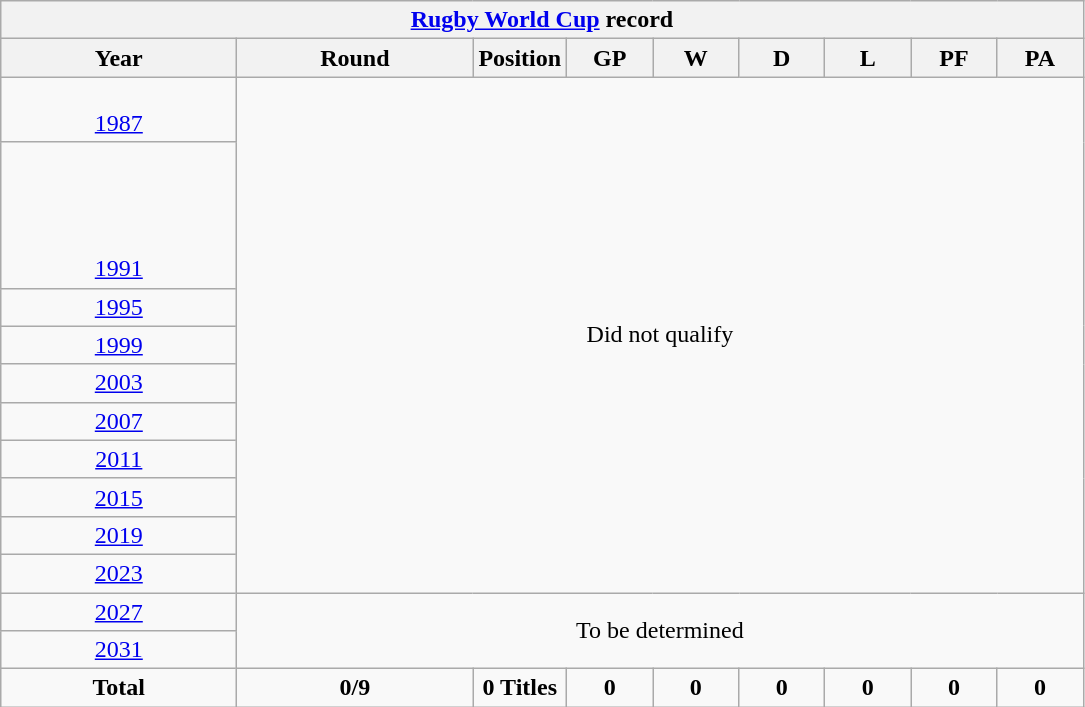<table class="wikitable" style="text-align:center">
<tr>
<th colspan=9><a href='#'>Rugby World Cup</a> record</th>
</tr>
<tr>
<th width=150>Year</th>
<th width=150>Round</th>
<th width=50>Position</th>
<th width=50>GP</th>
<th width=50>W</th>
<th width=50>D</th>
<th width=50>L</th>
<th width=50>PF</th>
<th width=50>PA</th>
</tr>
<tr>
<td><br> <a href='#'>1987</a></td>
<td colspan=9 rowspan=10>Did not qualify</td>
</tr>
<tr>
<td><br><br><br><br> <a href='#'>1991</a></td>
</tr>
<tr>
<td> <a href='#'>1995</a></td>
</tr>
<tr>
<td> <a href='#'>1999</a></td>
</tr>
<tr>
<td> <a href='#'>2003</a></td>
</tr>
<tr>
<td> <a href='#'>2007</a></td>
</tr>
<tr>
<td> <a href='#'>2011</a></td>
</tr>
<tr>
<td> <a href='#'>2015</a></td>
</tr>
<tr>
<td> <a href='#'>2019</a></td>
</tr>
<tr>
<td> <a href='#'>2023</a></td>
</tr>
<tr>
<td> <a href='#'>2027</a></td>
<td colspan=8 rowspan=2>To be determined</td>
</tr>
<tr>
<td> <a href='#'>2031</a></td>
</tr>
<tr>
<td><strong>Total</strong></td>
<td><strong>0/9</strong></td>
<td><strong>0 Titles</strong></td>
<td><strong>0</strong></td>
<td><strong>0</strong></td>
<td><strong>0</strong></td>
<td><strong>0</strong></td>
<td><strong>0</strong></td>
<td><strong>0</strong></td>
</tr>
</table>
